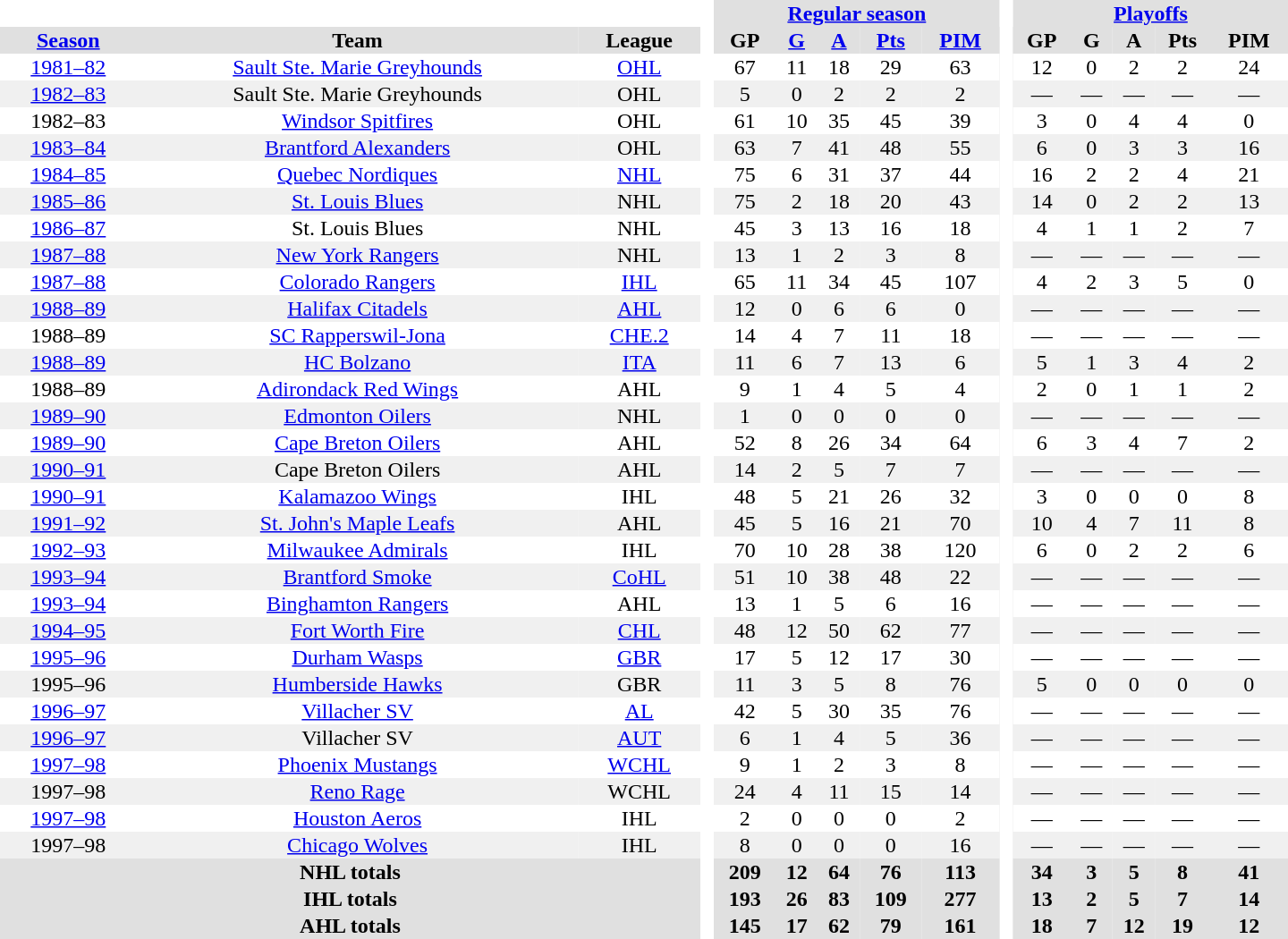<table border="0" cellpadding="1" cellspacing="0" style="text-align:center; width:60em">
<tr bgcolor="#e0e0e0">
<th colspan="3" bgcolor="#ffffff"> </th>
<th rowspan="99" bgcolor="#ffffff"> </th>
<th colspan="5"><a href='#'>Regular season</a></th>
<th rowspan="99" bgcolor="#ffffff"> </th>
<th colspan="5"><a href='#'>Playoffs</a></th>
</tr>
<tr bgcolor="#e0e0e0">
<th><a href='#'>Season</a></th>
<th>Team</th>
<th>League</th>
<th>GP</th>
<th><a href='#'>G</a></th>
<th><a href='#'>A</a></th>
<th><a href='#'>Pts</a></th>
<th><a href='#'>PIM</a></th>
<th>GP</th>
<th>G</th>
<th>A</th>
<th>Pts</th>
<th>PIM</th>
</tr>
<tr>
<td><a href='#'>1981–82</a></td>
<td><a href='#'>Sault Ste. Marie Greyhounds</a></td>
<td><a href='#'>OHL</a></td>
<td>67</td>
<td>11</td>
<td>18</td>
<td>29</td>
<td>63</td>
<td>12</td>
<td>0</td>
<td>2</td>
<td>2</td>
<td>24</td>
</tr>
<tr bgcolor="#f0f0f0">
<td><a href='#'>1982–83</a></td>
<td>Sault Ste. Marie Greyhounds</td>
<td>OHL</td>
<td>5</td>
<td>0</td>
<td>2</td>
<td>2</td>
<td>2</td>
<td>—</td>
<td>—</td>
<td>—</td>
<td>—</td>
<td>—</td>
</tr>
<tr>
<td>1982–83</td>
<td><a href='#'>Windsor Spitfires</a></td>
<td>OHL</td>
<td>61</td>
<td>10</td>
<td>35</td>
<td>45</td>
<td>39</td>
<td>3</td>
<td>0</td>
<td>4</td>
<td>4</td>
<td>0</td>
</tr>
<tr bgcolor="#f0f0f0">
<td><a href='#'>1983–84</a></td>
<td><a href='#'>Brantford Alexanders</a></td>
<td>OHL</td>
<td>63</td>
<td>7</td>
<td>41</td>
<td>48</td>
<td>55</td>
<td>6</td>
<td>0</td>
<td>3</td>
<td>3</td>
<td>16</td>
</tr>
<tr>
<td><a href='#'>1984–85</a></td>
<td><a href='#'>Quebec Nordiques</a></td>
<td><a href='#'>NHL</a></td>
<td>75</td>
<td>6</td>
<td>31</td>
<td>37</td>
<td>44</td>
<td>16</td>
<td>2</td>
<td>2</td>
<td>4</td>
<td>21</td>
</tr>
<tr bgcolor="#f0f0f0">
<td><a href='#'>1985–86</a></td>
<td><a href='#'>St. Louis Blues</a></td>
<td>NHL</td>
<td>75</td>
<td>2</td>
<td>18</td>
<td>20</td>
<td>43</td>
<td>14</td>
<td>0</td>
<td>2</td>
<td>2</td>
<td>13</td>
</tr>
<tr>
<td><a href='#'>1986–87</a></td>
<td>St. Louis Blues</td>
<td>NHL</td>
<td>45</td>
<td>3</td>
<td>13</td>
<td>16</td>
<td>18</td>
<td>4</td>
<td>1</td>
<td>1</td>
<td>2</td>
<td>7</td>
</tr>
<tr bgcolor="#f0f0f0">
<td><a href='#'>1987–88</a></td>
<td><a href='#'>New York Rangers</a></td>
<td>NHL</td>
<td>13</td>
<td>1</td>
<td>2</td>
<td>3</td>
<td>8</td>
<td>—</td>
<td>—</td>
<td>—</td>
<td>—</td>
<td>—</td>
</tr>
<tr>
<td><a href='#'>1987–88</a></td>
<td><a href='#'>Colorado Rangers</a></td>
<td><a href='#'>IHL</a></td>
<td>65</td>
<td>11</td>
<td>34</td>
<td>45</td>
<td>107</td>
<td>4</td>
<td>2</td>
<td>3</td>
<td>5</td>
<td>0</td>
</tr>
<tr bgcolor="#f0f0f0">
<td><a href='#'>1988–89</a></td>
<td><a href='#'>Halifax Citadels</a></td>
<td><a href='#'>AHL</a></td>
<td>12</td>
<td>0</td>
<td>6</td>
<td>6</td>
<td>0</td>
<td>—</td>
<td>—</td>
<td>—</td>
<td>—</td>
<td>—</td>
</tr>
<tr>
<td>1988–89</td>
<td><a href='#'>SC Rapperswil-Jona</a></td>
<td><a href='#'>CHE.2</a></td>
<td>14</td>
<td>4</td>
<td>7</td>
<td>11</td>
<td>18</td>
<td>—</td>
<td>—</td>
<td>—</td>
<td>—</td>
<td>—</td>
</tr>
<tr bgcolor="#f0f0f0">
<td><a href='#'>1988–89</a></td>
<td><a href='#'>HC Bolzano</a></td>
<td><a href='#'>ITA</a></td>
<td>11</td>
<td>6</td>
<td>7</td>
<td>13</td>
<td>6</td>
<td>5</td>
<td>1</td>
<td>3</td>
<td>4</td>
<td>2</td>
</tr>
<tr>
<td>1988–89</td>
<td><a href='#'>Adirondack Red Wings</a></td>
<td>AHL</td>
<td>9</td>
<td>1</td>
<td>4</td>
<td>5</td>
<td>4</td>
<td>2</td>
<td>0</td>
<td>1</td>
<td>1</td>
<td>2</td>
</tr>
<tr bgcolor="#f0f0f0">
<td><a href='#'>1989–90</a></td>
<td><a href='#'>Edmonton Oilers</a></td>
<td>NHL</td>
<td>1</td>
<td>0</td>
<td>0</td>
<td>0</td>
<td>0</td>
<td>—</td>
<td>—</td>
<td>—</td>
<td>—</td>
<td>—</td>
</tr>
<tr>
<td><a href='#'>1989–90</a></td>
<td><a href='#'>Cape Breton Oilers</a></td>
<td>AHL</td>
<td>52</td>
<td>8</td>
<td>26</td>
<td>34</td>
<td>64</td>
<td>6</td>
<td>3</td>
<td>4</td>
<td>7</td>
<td>2</td>
</tr>
<tr bgcolor="#f0f0f0">
<td><a href='#'>1990–91</a></td>
<td>Cape Breton Oilers</td>
<td>AHL</td>
<td>14</td>
<td>2</td>
<td>5</td>
<td>7</td>
<td>7</td>
<td>—</td>
<td>—</td>
<td>—</td>
<td>—</td>
<td>—</td>
</tr>
<tr>
<td><a href='#'>1990–91</a></td>
<td><a href='#'>Kalamazoo Wings</a></td>
<td>IHL</td>
<td>48</td>
<td>5</td>
<td>21</td>
<td>26</td>
<td>32</td>
<td>3</td>
<td>0</td>
<td>0</td>
<td>0</td>
<td>8</td>
</tr>
<tr bgcolor="#f0f0f0">
<td><a href='#'>1991–92</a></td>
<td><a href='#'>St. John's Maple Leafs</a></td>
<td>AHL</td>
<td>45</td>
<td>5</td>
<td>16</td>
<td>21</td>
<td>70</td>
<td>10</td>
<td>4</td>
<td>7</td>
<td>11</td>
<td>8</td>
</tr>
<tr>
<td><a href='#'>1992–93</a></td>
<td><a href='#'>Milwaukee Admirals</a></td>
<td>IHL</td>
<td>70</td>
<td>10</td>
<td>28</td>
<td>38</td>
<td>120</td>
<td>6</td>
<td>0</td>
<td>2</td>
<td>2</td>
<td>6</td>
</tr>
<tr bgcolor="#f0f0f0">
<td><a href='#'>1993–94</a></td>
<td><a href='#'>Brantford Smoke</a></td>
<td><a href='#'>CoHL</a></td>
<td>51</td>
<td>10</td>
<td>38</td>
<td>48</td>
<td>22</td>
<td>—</td>
<td>—</td>
<td>—</td>
<td>—</td>
<td>—</td>
</tr>
<tr>
<td><a href='#'>1993–94</a></td>
<td><a href='#'>Binghamton Rangers</a></td>
<td>AHL</td>
<td>13</td>
<td>1</td>
<td>5</td>
<td>6</td>
<td>16</td>
<td>—</td>
<td>—</td>
<td>—</td>
<td>—</td>
<td>—</td>
</tr>
<tr bgcolor="#f0f0f0">
<td><a href='#'>1994–95</a></td>
<td><a href='#'>Fort Worth Fire</a></td>
<td><a href='#'>CHL</a></td>
<td>48</td>
<td>12</td>
<td>50</td>
<td>62</td>
<td>77</td>
<td>—</td>
<td>—</td>
<td>—</td>
<td>—</td>
<td>—</td>
</tr>
<tr>
<td><a href='#'>1995–96</a></td>
<td><a href='#'>Durham Wasps</a></td>
<td><a href='#'>GBR</a></td>
<td>17</td>
<td>5</td>
<td>12</td>
<td>17</td>
<td>30</td>
<td>—</td>
<td>—</td>
<td>—</td>
<td>—</td>
<td>—</td>
</tr>
<tr bgcolor="#f0f0f0">
<td>1995–96</td>
<td><a href='#'>Humberside Hawks</a></td>
<td>GBR</td>
<td>11</td>
<td>3</td>
<td>5</td>
<td>8</td>
<td>76</td>
<td>5</td>
<td>0</td>
<td>0</td>
<td>0</td>
<td>0</td>
</tr>
<tr>
<td><a href='#'>1996–97</a></td>
<td><a href='#'>Villacher SV</a></td>
<td><a href='#'>AL</a></td>
<td>42</td>
<td>5</td>
<td>30</td>
<td>35</td>
<td>76</td>
<td>—</td>
<td>—</td>
<td>—</td>
<td>—</td>
<td>—</td>
</tr>
<tr bgcolor="#f0f0f0">
<td><a href='#'>1996–97</a></td>
<td>Villacher SV</td>
<td><a href='#'>AUT</a></td>
<td>6</td>
<td>1</td>
<td>4</td>
<td>5</td>
<td>36</td>
<td>—</td>
<td>—</td>
<td>—</td>
<td>—</td>
<td>—</td>
</tr>
<tr>
<td><a href='#'>1997–98</a></td>
<td><a href='#'>Phoenix Mustangs</a></td>
<td><a href='#'>WCHL</a></td>
<td>9</td>
<td>1</td>
<td>2</td>
<td>3</td>
<td>8</td>
<td>—</td>
<td>—</td>
<td>—</td>
<td>—</td>
<td>—</td>
</tr>
<tr bgcolor="#f0f0f0">
<td>1997–98</td>
<td><a href='#'>Reno Rage</a></td>
<td>WCHL</td>
<td>24</td>
<td>4</td>
<td>11</td>
<td>15</td>
<td>14</td>
<td>—</td>
<td>—</td>
<td>—</td>
<td>—</td>
<td>—</td>
</tr>
<tr>
<td><a href='#'>1997–98</a></td>
<td><a href='#'>Houston Aeros</a></td>
<td>IHL</td>
<td>2</td>
<td>0</td>
<td>0</td>
<td>0</td>
<td>2</td>
<td>—</td>
<td>—</td>
<td>—</td>
<td>—</td>
<td>—</td>
</tr>
<tr bgcolor="#f0f0f0">
<td>1997–98</td>
<td><a href='#'>Chicago Wolves</a></td>
<td>IHL</td>
<td>8</td>
<td>0</td>
<td>0</td>
<td>0</td>
<td>16</td>
<td>—</td>
<td>—</td>
<td>—</td>
<td>—</td>
<td>—</td>
</tr>
<tr bgcolor="#e0e0e0">
<th colspan="3">NHL totals</th>
<th>209</th>
<th>12</th>
<th>64</th>
<th>76</th>
<th>113</th>
<th>34</th>
<th>3</th>
<th>5</th>
<th>8</th>
<th>41</th>
</tr>
<tr bgcolor="#e0e0e0">
<th colspan="3">IHL totals</th>
<th>193</th>
<th>26</th>
<th>83</th>
<th>109</th>
<th>277</th>
<th>13</th>
<th>2</th>
<th>5</th>
<th>7</th>
<th>14</th>
</tr>
<tr bgcolor="#e0e0e0">
<th colspan="3">AHL totals</th>
<th>145</th>
<th>17</th>
<th>62</th>
<th>79</th>
<th>161</th>
<th>18</th>
<th>7</th>
<th>12</th>
<th>19</th>
<th>12</th>
</tr>
</table>
